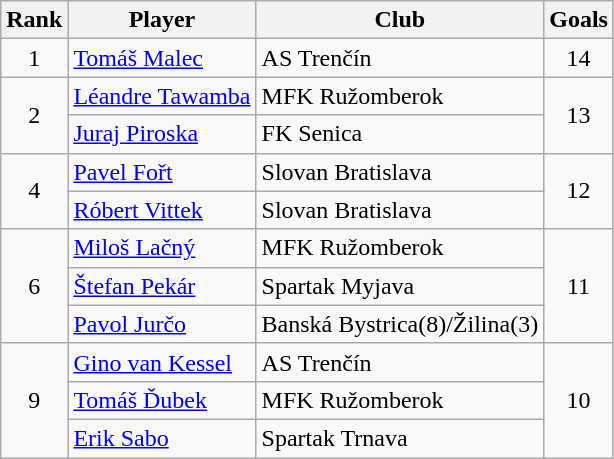<table class="wikitable" style="text-align:center">
<tr>
<th>Rank</th>
<th>Player</th>
<th>Club</th>
<th>Goals</th>
</tr>
<tr>
<td>1</td>
<td align="left"> <a href='#'>Tomáš Malec</a></td>
<td align="left">AS Trenčín</td>
<td>14</td>
</tr>
<tr>
<td rowspan="2">2</td>
<td align="left"> <a href='#'>Léandre Tawamba</a></td>
<td align="left">MFK Ružomberok</td>
<td rowspan="2">13</td>
</tr>
<tr>
<td align="left"> <a href='#'>Juraj Piroska</a></td>
<td align="left">FK Senica</td>
</tr>
<tr>
<td rowspan="2">4</td>
<td align="left"> <a href='#'>Pavel Fořt</a></td>
<td align="left">Slovan Bratislava</td>
<td rowspan="2">12</td>
</tr>
<tr>
<td align="left"> <a href='#'>Róbert Vittek</a></td>
<td align="left">Slovan Bratislava</td>
</tr>
<tr>
<td rowspan="3">6</td>
<td align="left"> <a href='#'>Miloš Lačný</a></td>
<td align="left">MFK Ružomberok</td>
<td rowspan="3">11</td>
</tr>
<tr>
<td align="left"> <a href='#'>Štefan Pekár</a></td>
<td align="left">Spartak Myjava</td>
</tr>
<tr>
<td align="left"> <a href='#'>Pavol Jurčo</a></td>
<td align="left">Banská Bystrica(8)/Žilina(3)</td>
</tr>
<tr>
<td rowspan="3">9</td>
<td align="left"> <a href='#'>Gino van Kessel</a></td>
<td align="left">AS Trenčín</td>
<td rowspan="3">10</td>
</tr>
<tr>
<td align="left"> <a href='#'>Tomáš Ďubek</a></td>
<td align="left">MFK Ružomberok</td>
</tr>
<tr>
<td align="left"> <a href='#'>Erik Sabo</a></td>
<td align="left">Spartak Trnava</td>
</tr>
</table>
